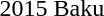<table>
<tr>
<td>2015 Baku<br></td>
<td></td>
<td></td>
<td></td>
</tr>
</table>
